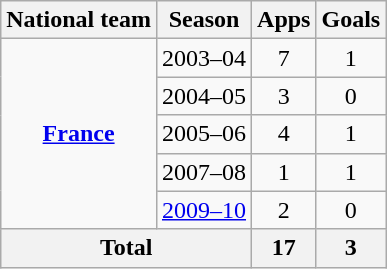<table class="wikitable" style="text-align:center">
<tr>
<th>National team</th>
<th>Season</th>
<th>Apps</th>
<th>Goals</th>
</tr>
<tr>
<td rowspan=5 valign="center"><strong><a href='#'>France</a></strong></td>
<td>2003–04</td>
<td>7</td>
<td>1</td>
</tr>
<tr>
<td>2004–05</td>
<td>3</td>
<td>0</td>
</tr>
<tr>
<td>2005–06</td>
<td>4</td>
<td>1</td>
</tr>
<tr>
<td>2007–08</td>
<td>1</td>
<td>1</td>
</tr>
<tr>
<td><a href='#'>2009–10</a></td>
<td>2</td>
<td>0</td>
</tr>
<tr>
<th colspan=2>Total</th>
<th>17</th>
<th>3</th>
</tr>
</table>
